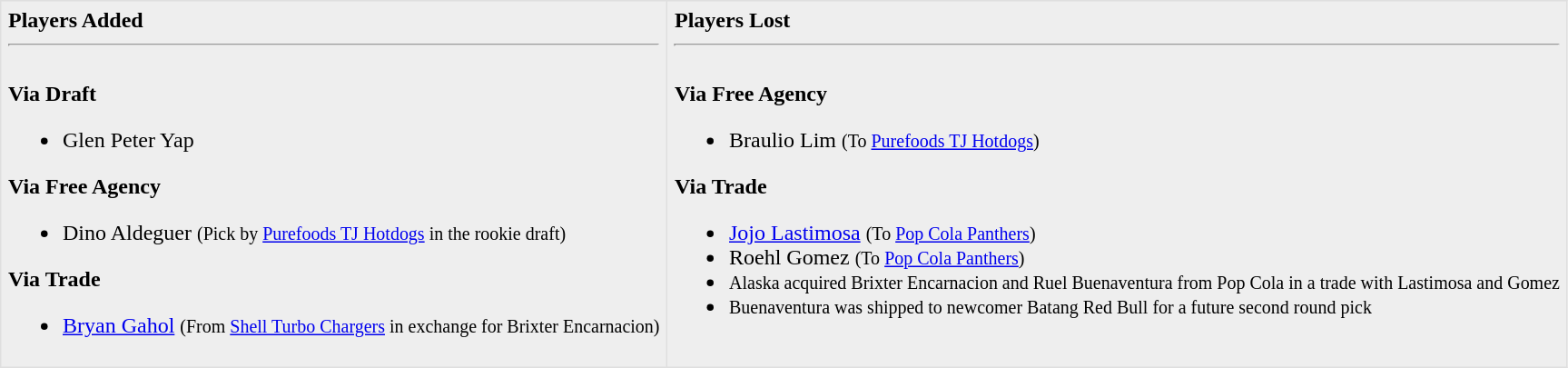<table border=1 style="border-collapse:collapse; background-color:#eeeeee" bordercolor="#DFDFDF" cellpadding="5">
<tr>
<td valign="top"><strong>Players Added</strong> <hr><br><strong>Via Draft</strong><ul><li>Glen Peter Yap</li></ul><strong>Via Free Agency</strong><ul><li>Dino Aldeguer <small>(Pick by <a href='#'>Purefoods TJ Hotdogs</a> in the rookie draft)</small></li></ul><strong>Via Trade</strong><ul><li><a href='#'>Bryan Gahol</a> <small>(From <a href='#'>Shell Turbo Chargers</a> in exchange for Brixter Encarnacion)</small></li></ul></td>
<td valign="top"><strong>Players Lost</strong> <hr><br><strong>Via Free Agency</strong><ul><li>Braulio Lim <small>(To <a href='#'>Purefoods TJ Hotdogs</a>)</small></li></ul><strong>Via Trade</strong><ul><li><a href='#'>Jojo Lastimosa</a> <small>(To <a href='#'>Pop Cola Panthers</a>)</small></li><li>Roehl Gomez <small>(To <a href='#'>Pop Cola Panthers</a>)</small></li><li><small>Alaska acquired Brixter Encarnacion and Ruel Buenaventura from Pop Cola in a trade with Lastimosa and Gomez</small></li><li><small>Buenaventura was shipped to newcomer Batang Red Bull for a future second round pick</small></li></ul></td>
</tr>
</table>
